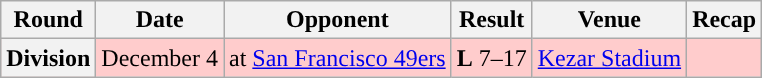<table class="wikitable" style="text-align:center">
<tr>
<th>Round</th>
<th>Date</th>
<th>Opponent</th>
<th>Result</th>
<th>Venue</th>
<th>Recap</th>
</tr>
<tr style="background: #fcc;">
<th>Division</th>
<td>December 4</td>
<td>at <a href='#'>San Francisco 49ers</a></td>
<td><strong>L</strong> 7–17</td>
<td><a href='#'>Kezar Stadium</a></td>
<td></td>
</tr>
</table>
